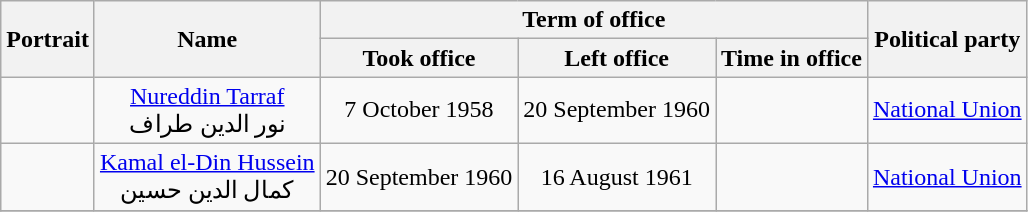<table class="wikitable" style="text-align:center">
<tr>
<th rowspan="2">Portrait</th>
<th rowspan="2">Name<br></th>
<th colspan="3">Term of office</th>
<th colspan="2" rowspan="2">Political party</th>
</tr>
<tr>
<th>Took office</th>
<th>Left office</th>
<th>Time in office</th>
</tr>
<tr>
<td></td>
<td><a href='#'>Nureddin Tarraf</a><br>نور الدين طراف<br></td>
<td>7 October 1958</td>
<td>20 September 1960</td>
<td></td>
<td><a href='#'>National Union</a></td>
</tr>
<tr>
<td></td>
<td><a href='#'>Kamal el-Din Hussein</a><br>كمال الدين حسين<br></td>
<td>20 September 1960</td>
<td>16 August 1961</td>
<td></td>
<td><a href='#'>National Union</a></td>
</tr>
<tr>
</tr>
</table>
